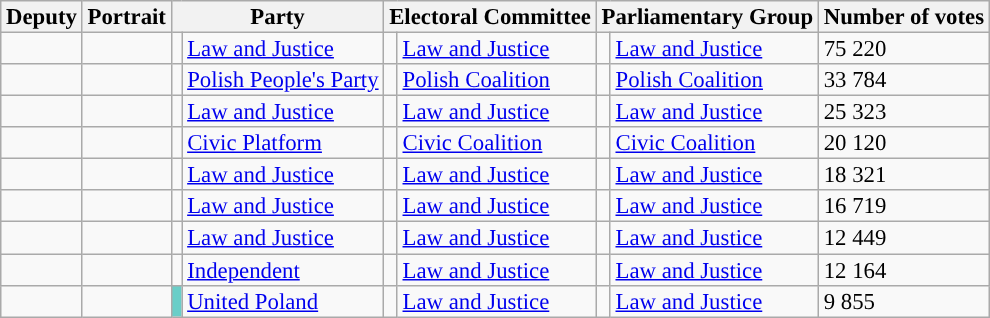<table class="wikitable sortable" style="font-size:95%;line-height:14px;">
<tr>
<th>Deputy</th>
<th>Portrait</th>
<th colspan="2">Party</th>
<th colspan="2">Electoral Committee</th>
<th colspan="2">Parliamentary Group</th>
<th>Number of votes</th>
</tr>
<tr>
<td></td>
<td></td>
<td style="background:"></td>
<td><a href='#'>Law and Justice</a></td>
<td style="background:"></td>
<td><a href='#'>Law and Justice</a></td>
<td style="background:"></td>
<td><a href='#'>Law and Justice</a></td>
<td>75 220</td>
</tr>
<tr>
<td></td>
<td></td>
<td style="background:"></td>
<td><a href='#'>Polish People's Party</a></td>
<td style="background:"></td>
<td><a href='#'>Polish Coalition</a></td>
<td style="background:"></td>
<td><a href='#'>Polish Coalition</a></td>
<td>33 784</td>
</tr>
<tr>
<td></td>
<td></td>
<td style="background:"></td>
<td><a href='#'>Law and Justice</a></td>
<td style="background:"></td>
<td><a href='#'>Law and Justice</a></td>
<td style="background:"></td>
<td><a href='#'>Law and Justice</a></td>
<td>25 323</td>
</tr>
<tr>
<td></td>
<td></td>
<td style="background:"></td>
<td><a href='#'>Civic Platform</a></td>
<td style="background:"></td>
<td><a href='#'>Civic Coalition</a></td>
<td style="background:"></td>
<td><a href='#'>Civic Coalition</a></td>
<td>20 120</td>
</tr>
<tr>
<td></td>
<td></td>
<td style="background:"></td>
<td><a href='#'>Law and Justice</a></td>
<td style="background:"></td>
<td><a href='#'>Law and Justice</a></td>
<td style="background:"></td>
<td><a href='#'>Law and Justice</a></td>
<td>18 321</td>
</tr>
<tr>
<td></td>
<td></td>
<td style="background:"></td>
<td><a href='#'>Law and Justice</a></td>
<td style="background:"></td>
<td><a href='#'>Law and Justice</a></td>
<td style="background:"></td>
<td><a href='#'>Law and Justice</a></td>
<td>16 719</td>
</tr>
<tr>
<td></td>
<td></td>
<td style="background:"></td>
<td><a href='#'>Law and Justice</a></td>
<td style="background:"></td>
<td><a href='#'>Law and Justice</a></td>
<td style="background:"></td>
<td><a href='#'>Law and Justice</a></td>
<td>12 449</td>
</tr>
<tr>
<td></td>
<td></td>
<td style="background:"></td>
<td><a href='#'>Independent</a></td>
<td style="background:"></td>
<td><a href='#'>Law and Justice</a></td>
<td style="background:"></td>
<td><a href='#'>Law and Justice</a></td>
<td>12 164</td>
</tr>
<tr>
<td></td>
<td></td>
<td style="background:#6acec8;"></td>
<td><a href='#'>United Poland</a></td>
<td style="background:"></td>
<td><a href='#'>Law and Justice</a></td>
<td style="background:"></td>
<td><a href='#'>Law and Justice</a></td>
<td>9 855</td>
</tr>
</table>
